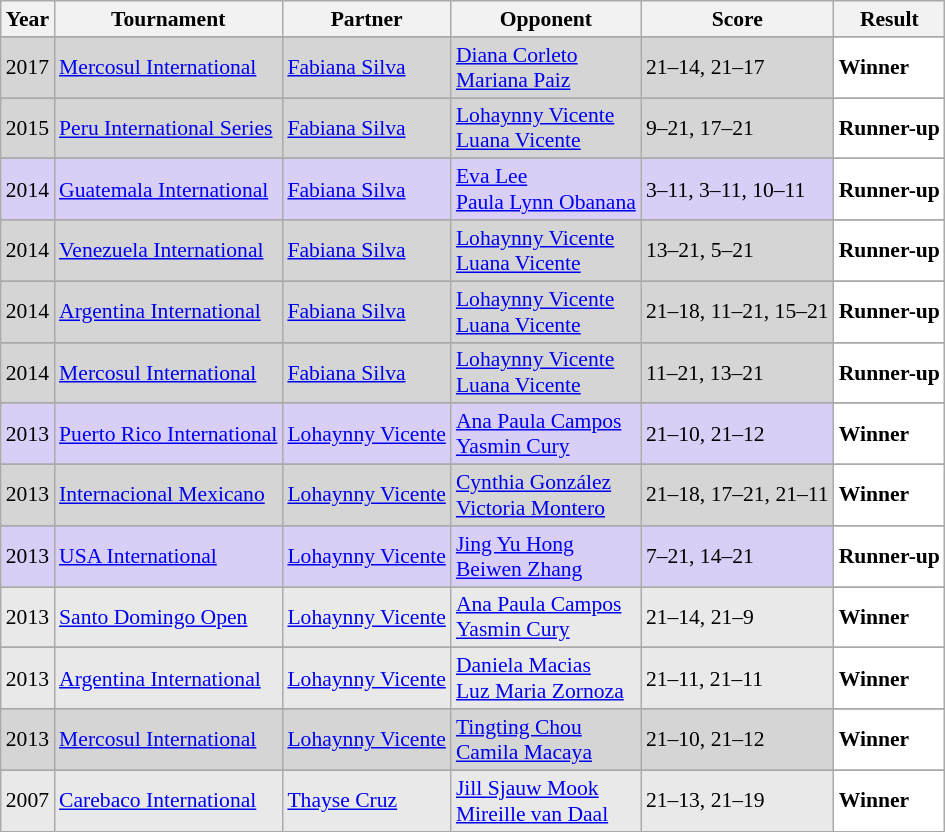<table class="sortable wikitable" style="font-size: 90%;">
<tr>
<th>Year</th>
<th>Tournament</th>
<th>Partner</th>
<th>Opponent</th>
<th>Score</th>
<th>Result</th>
</tr>
<tr>
</tr>
<tr style="background:#D5D5D5">
<td align="center">2017</td>
<td align="left"><a href='#'>Mercosul International</a></td>
<td align="left"> <a href='#'>Fabiana Silva</a></td>
<td align="left"> <a href='#'>Diana Corleto</a><br> <a href='#'>Mariana Paiz</a></td>
<td align="left">21–14, 21–17</td>
<td style="text-align:left; background:white"> <strong>Winner</strong></td>
</tr>
<tr>
</tr>
<tr style="background:#D5D5D5">
<td align="center">2015</td>
<td align="left"><a href='#'>Peru International Series</a></td>
<td align="left"> <a href='#'>Fabiana Silva</a></td>
<td align="left"> <a href='#'>Lohaynny Vicente</a><br> <a href='#'>Luana Vicente</a></td>
<td align="left">9–21, 17–21</td>
<td style="text-align:left; background:white"> <strong>Runner-up</strong></td>
</tr>
<tr>
</tr>
<tr style="background:#D8CEF6">
<td align="center">2014</td>
<td align="left"><a href='#'>Guatemala International</a></td>
<td align="left"> <a href='#'>Fabiana Silva</a></td>
<td align="left"> <a href='#'>Eva Lee</a><br> <a href='#'>Paula Lynn Obanana</a></td>
<td align="left">3–11, 3–11, 10–11</td>
<td style="text-align:left; background:white"> <strong>Runner-up</strong></td>
</tr>
<tr>
</tr>
<tr style="background:#D5D5D5">
<td align="center">2014</td>
<td align="left"><a href='#'>Venezuela International</a></td>
<td align="left"> <a href='#'>Fabiana Silva</a></td>
<td align="left"> <a href='#'>Lohaynny Vicente</a><br> <a href='#'>Luana Vicente</a></td>
<td align="left">13–21, 5–21</td>
<td style="text-align:left; background:white"> <strong>Runner-up</strong></td>
</tr>
<tr>
</tr>
<tr style="background:#D5D5D5">
<td align="center">2014</td>
<td align="left"><a href='#'>Argentina International</a></td>
<td align="left"> <a href='#'>Fabiana Silva</a></td>
<td align="left"> <a href='#'>Lohaynny Vicente</a><br> <a href='#'>Luana Vicente</a></td>
<td align="left">21–18, 11–21, 15–21</td>
<td style="text-align:left; background:white"> <strong>Runner-up</strong></td>
</tr>
<tr>
</tr>
<tr style="background:#D5D5D5">
<td align="center">2014</td>
<td align="left"><a href='#'>Mercosul International</a></td>
<td align="left"> <a href='#'>Fabiana Silva</a></td>
<td align="left"> <a href='#'>Lohaynny Vicente</a><br> <a href='#'>Luana Vicente</a></td>
<td align="left">11–21, 13–21</td>
<td style="text-align:left; background:white"> <strong>Runner-up</strong></td>
</tr>
<tr>
</tr>
<tr style="background:#D8CEF6">
<td style="text-align:center;">2013</td>
<td align="left"><a href='#'>Puerto Rico International</a></td>
<td align="left"> <a href='#'>Lohaynny Vicente</a></td>
<td align="left"> <a href='#'>Ana Paula Campos</a><br> <a href='#'>Yasmin Cury</a></td>
<td align="left">21–10, 21–12</td>
<td style="text-align:left; background:white"> <strong>Winner</strong></td>
</tr>
<tr>
</tr>
<tr style="background:#D5D5D5">
<td style="text-align:center;">2013</td>
<td align="left"><a href='#'>Internacional Mexicano</a></td>
<td align="left"> <a href='#'>Lohaynny Vicente</a></td>
<td align="left"> <a href='#'>Cynthia González</a><br> <a href='#'>Victoria Montero</a></td>
<td align="left">21–18, 17–21, 21–11</td>
<td style="text-align:left; background:white"> <strong>Winner</strong></td>
</tr>
<tr>
</tr>
<tr style="background:#D8CEF6">
<td style="text-align:center;">2013</td>
<td align="left"><a href='#'>USA International</a></td>
<td align="left"> <a href='#'>Lohaynny Vicente</a></td>
<td align="left"> <a href='#'>Jing Yu Hong</a><br> <a href='#'>Beiwen Zhang</a></td>
<td align="left">7–21, 14–21</td>
<td style="text-align:left; background:white"> <strong>Runner-up</strong></td>
</tr>
<tr>
</tr>
<tr style="background:#E9E9E9">
<td style="text-align:center;">2013</td>
<td align="left"><a href='#'>Santo Domingo Open</a></td>
<td align="left"> <a href='#'>Lohaynny Vicente</a></td>
<td align="left"> <a href='#'>Ana Paula Campos</a><br> <a href='#'>Yasmin Cury</a></td>
<td align="left">21–14, 21–9</td>
<td style="text-align:left; background:white"> <strong>Winner</strong></td>
</tr>
<tr>
</tr>
<tr style="background:#E9E9E9">
<td style="text-align:center;">2013</td>
<td align="left"><a href='#'>Argentina International</a></td>
<td align="left"> <a href='#'>Lohaynny Vicente</a></td>
<td align="left"> <a href='#'>Daniela Macias</a><br> <a href='#'>Luz Maria Zornoza</a></td>
<td align="left">21–11, 21–11</td>
<td style="text-align:left; background:white"> <strong>Winner</strong></td>
</tr>
<tr>
</tr>
<tr style="background:#D5D5D5">
<td style="text-align:center;">2013</td>
<td align="left"><a href='#'>Mercosul International</a></td>
<td align="left"> <a href='#'>Lohaynny Vicente</a></td>
<td align="left"> <a href='#'>Tingting Chou</a><br> <a href='#'>Camila Macaya</a></td>
<td align="left">21–10, 21–12</td>
<td style="text-align:left; background:white"> <strong>Winner</strong></td>
</tr>
<tr>
</tr>
<tr style="background:#E9E9E9">
<td style="text-align:center;">2007</td>
<td align="left"><a href='#'>Carebaco International</a></td>
<td align="left"> <a href='#'>Thayse Cruz</a></td>
<td align="left"> <a href='#'>Jill Sjauw Mook</a><br> <a href='#'>Mireille van Daal</a></td>
<td align="left">21–13, 21–19</td>
<td style="text-align:left; background:white"> <strong>Winner</strong></td>
</tr>
</table>
